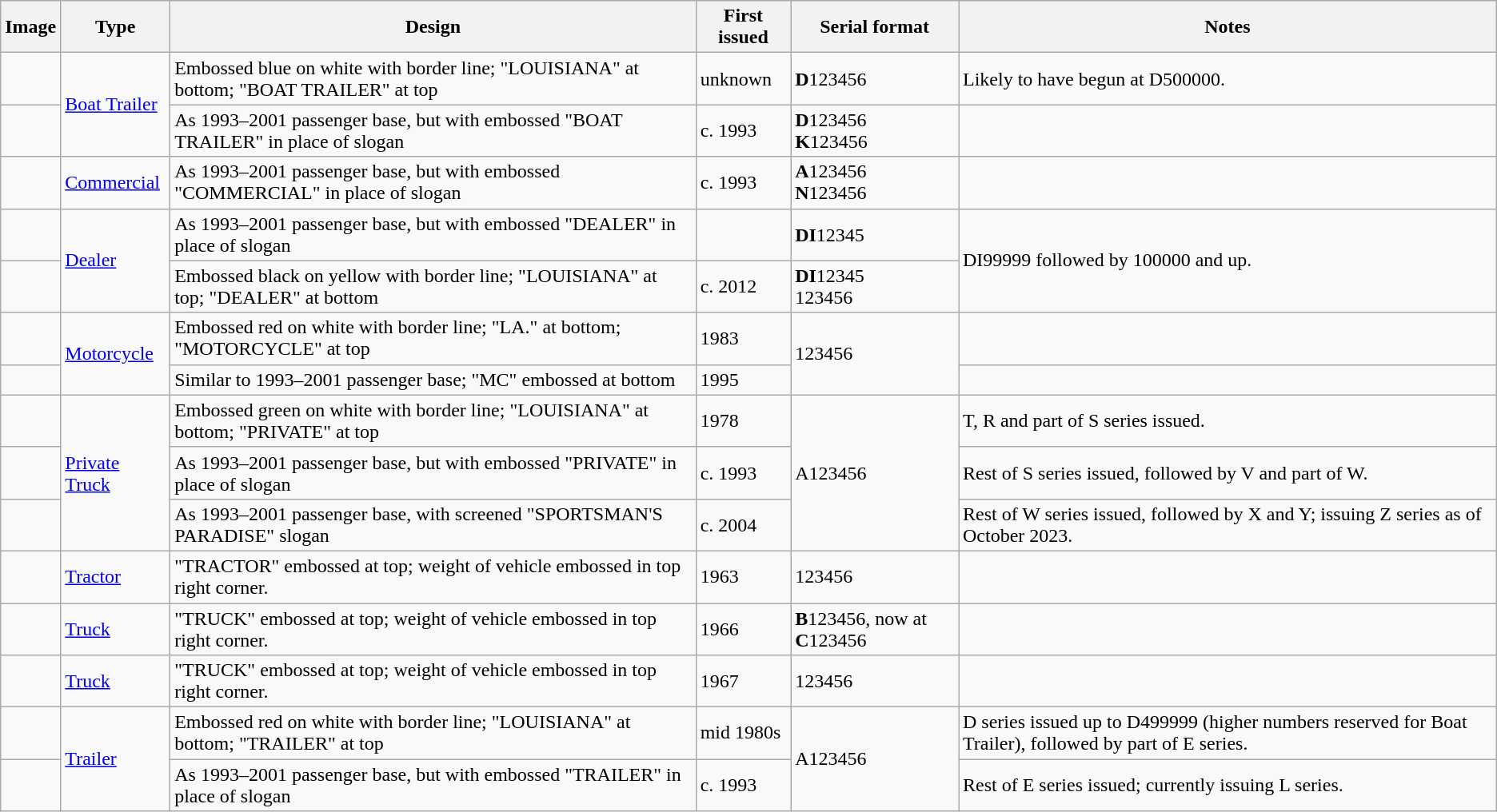<table class=wikitable>
<tr>
<th>Image</th>
<th>Type</th>
<th>Design</th>
<th>First issued</th>
<th>Serial format</th>
<th>Notes</th>
</tr>
<tr>
<td></td>
<td rowspan="2"><a href='#'>Boat Trailer</a></td>
<td>Embossed blue on white with border line; "LOUISIANA" at bottom; "BOAT TRAILER" at top</td>
<td>unknown</td>
<td><strong>D</strong>123456</td>
<td>Likely to have begun at D500000.</td>
</tr>
<tr>
<td></td>
<td>As 1993–2001 passenger base, but with embossed "BOAT TRAILER" in place of slogan</td>
<td>c. 1993</td>
<td><strong>D</strong>123456<br><strong>K</strong>123456</td>
<td></td>
</tr>
<tr>
<td></td>
<td><a href='#'>Commercial</a></td>
<td>As 1993–2001 passenger base, but with embossed "COMMERCIAL" in place of slogan</td>
<td>c. 1993</td>
<td><strong>A</strong>123456<br><strong>N</strong>123456</td>
<td></td>
</tr>
<tr>
<td></td>
<td rowspan="2"><a href='#'>Dealer</a></td>
<td>As 1993–2001 passenger base, but with embossed "DEALER" in place of slogan</td>
<td></td>
<td><strong>DI</strong>12345</td>
<td rowspan="2">DI99999 followed by 100000 and up.</td>
</tr>
<tr>
<td></td>
<td>Embossed black on yellow with border line; "LOUISIANA" at top; "DEALER" at bottom</td>
<td>c. 2012</td>
<td><strong>DI</strong>12345<br>123456</td>
</tr>
<tr>
<td></td>
<td rowspan="2"><a href='#'>Motorcycle</a></td>
<td>Embossed red on white with border line; "LA." at bottom; "MOTORCYCLE" at top</td>
<td>1983</td>
<td rowspan="2">123456</td>
<td></td>
</tr>
<tr>
<td></td>
<td>Similar to 1993–2001 passenger base; "MC" embossed at bottom</td>
<td>1995</td>
<td></td>
</tr>
<tr>
<td></td>
<td rowspan="3"><a href='#'>Private Truck</a></td>
<td>Embossed green on white with border line; "LOUISIANA" at bottom; "PRIVATE" at top</td>
<td>1978</td>
<td rowspan="3">A123456</td>
<td>T, R and part of S series issued.</td>
</tr>
<tr>
<td></td>
<td>As 1993–2001 passenger base, but with embossed "PRIVATE" in place of slogan</td>
<td>c. 1993</td>
<td>Rest of S series issued, followed by V and part of W.</td>
</tr>
<tr>
<td></td>
<td>As 1993–2001 passenger base, with screened "SPORTSMAN'S PARADISE" slogan</td>
<td>c. 2004</td>
<td>Rest of W series issued, followed by X and Y; issuing Z series as of October 2023.</td>
</tr>
<tr>
<td></td>
<td><a href='#'>Tractor</a></td>
<td>"TRACTOR" embossed at top; weight of vehicle embossed in top right corner.</td>
<td>1963</td>
<td>123456</td>
<td></td>
</tr>
<tr>
<td></td>
<td><a href='#'>Truck</a></td>
<td>"TRUCK" embossed at top; weight of vehicle embossed in top right corner.</td>
<td>1966</td>
<td><strong>B</strong>123456, now at <strong>C</strong>123456</td>
<td></td>
</tr>
<tr>
<td></td>
<td><a href='#'>Truck</a></td>
<td>"TRUCK" embossed at top; weight of vehicle embossed in top right corner.</td>
<td>1967</td>
<td>123456</td>
<td></td>
</tr>
<tr>
<td></td>
<td rowspan="2"><a href='#'>Trailer</a></td>
<td>Embossed red on white with border line; "LOUISIANA" at bottom; "TRAILER" at top</td>
<td>mid 1980s</td>
<td rowspan="2">A123456</td>
<td>D series issued up to D499999 (higher numbers reserved for Boat Trailer), followed by part of E series.</td>
</tr>
<tr>
<td></td>
<td>As 1993–2001 passenger base, but with embossed "TRAILER" in place of slogan</td>
<td>c. 1993</td>
<td>Rest of E series issued; currently issuing L series.</td>
</tr>
</table>
